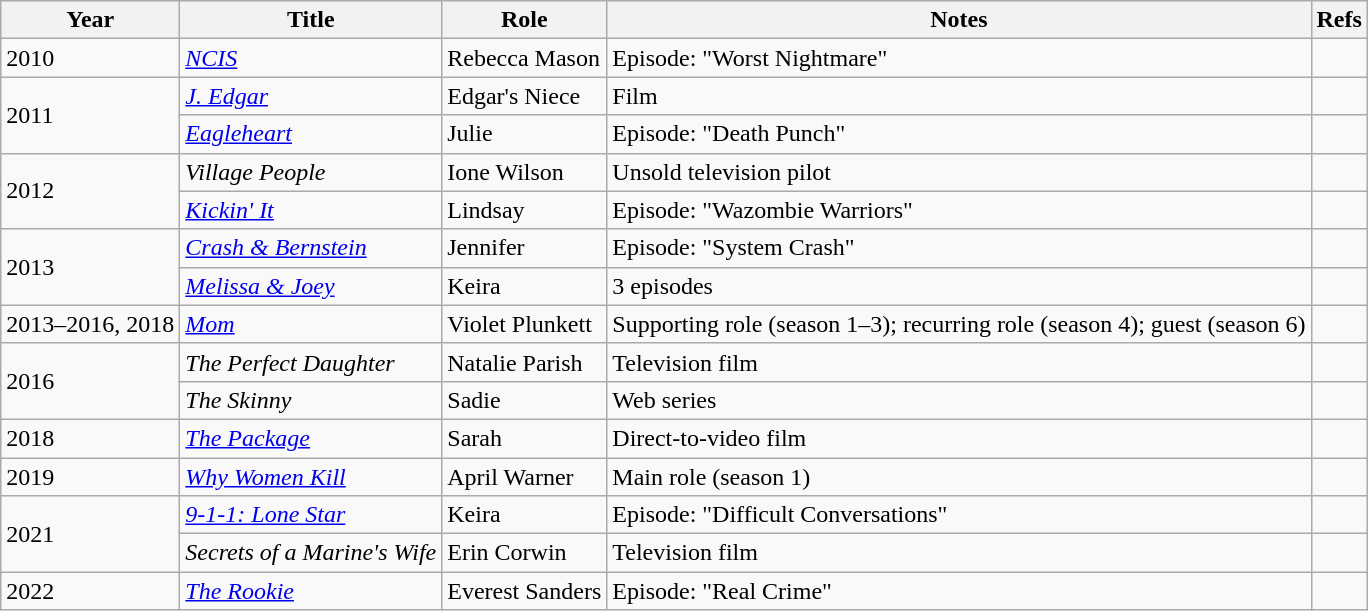<table class="wikitable plainrowheaders">
<tr>
<th scope="col">Year</th>
<th scope="col">Title</th>
<th scope="col">Role</th>
<th scope="col">Notes</th>
<th>Refs</th>
</tr>
<tr>
<td scope="row">2010</td>
<td><em><a href='#'>NCIS</a></em></td>
<td>Rebecca Mason</td>
<td>Episode: "Worst Nightmare"</td>
<td></td>
</tr>
<tr>
<td rowspan="2" scope="row">2011</td>
<td><em><a href='#'>J. Edgar</a></em></td>
<td>Edgar's Niece</td>
<td>Film</td>
<td></td>
</tr>
<tr>
<td><em><a href='#'>Eagleheart</a></em></td>
<td>Julie</td>
<td>Episode: "Death Punch"</td>
<td></td>
</tr>
<tr>
<td rowspan="2" scope="row">2012</td>
<td><em>Village People</em></td>
<td>Ione Wilson</td>
<td>Unsold television pilot</td>
<td></td>
</tr>
<tr>
<td><em><a href='#'>Kickin' It</a></em></td>
<td>Lindsay</td>
<td>Episode: "Wazombie Warriors"</td>
<td></td>
</tr>
<tr>
<td rowspan="2" scope="row">2013</td>
<td><em><a href='#'>Crash & Bernstein</a></em></td>
<td>Jennifer</td>
<td>Episode: "System Crash"</td>
<td></td>
</tr>
<tr>
<td><em><a href='#'>Melissa & Joey</a></em></td>
<td>Keira</td>
<td>3 episodes</td>
<td></td>
</tr>
<tr>
<td scope="row">2013–2016, 2018</td>
<td><em><a href='#'>Mom</a></em></td>
<td>Violet Plunkett</td>
<td>Supporting role (season 1–3); recurring role (season 4); guest (season 6)</td>
<td></td>
</tr>
<tr>
<td rowspan="2" scope="row">2016</td>
<td><em>The Perfect Daughter</em></td>
<td>Natalie Parish</td>
<td>Television film</td>
<td></td>
</tr>
<tr>
<td><em>The Skinny</em></td>
<td>Sadie</td>
<td>Web series</td>
<td></td>
</tr>
<tr>
<td scope="row">2018</td>
<td><em><a href='#'>The Package</a></em></td>
<td>Sarah</td>
<td>Direct-to-video film</td>
<td></td>
</tr>
<tr>
<td scope="row">2019</td>
<td><em><a href='#'>Why Women Kill</a></em></td>
<td>April Warner</td>
<td>Main role (season 1)</td>
<td></td>
</tr>
<tr>
<td rowspan="2" scope="row">2021</td>
<td><em><a href='#'>9-1-1: Lone Star</a></em></td>
<td>Keira</td>
<td>Episode: "Difficult Conversations"</td>
<td></td>
</tr>
<tr>
<td><em>Secrets of a Marine's Wife</em></td>
<td>Erin Corwin</td>
<td>Television film</td>
<td></td>
</tr>
<tr>
<td scope="row">2022</td>
<td><a href='#'><em>The Rookie</em></a></td>
<td>Everest Sanders</td>
<td>Episode: "Real Crime"</td>
<td></td>
</tr>
</table>
